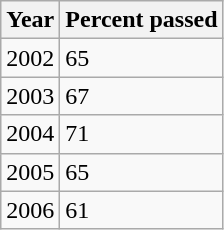<table class="wikitable">
<tr>
<th>Year</th>
<th>Percent passed</th>
</tr>
<tr>
<td>2002</td>
<td>65</td>
</tr>
<tr>
<td>2003</td>
<td>67</td>
</tr>
<tr>
<td>2004</td>
<td>71</td>
</tr>
<tr>
<td>2005</td>
<td>65</td>
</tr>
<tr>
<td>2006</td>
<td>61</td>
</tr>
</table>
